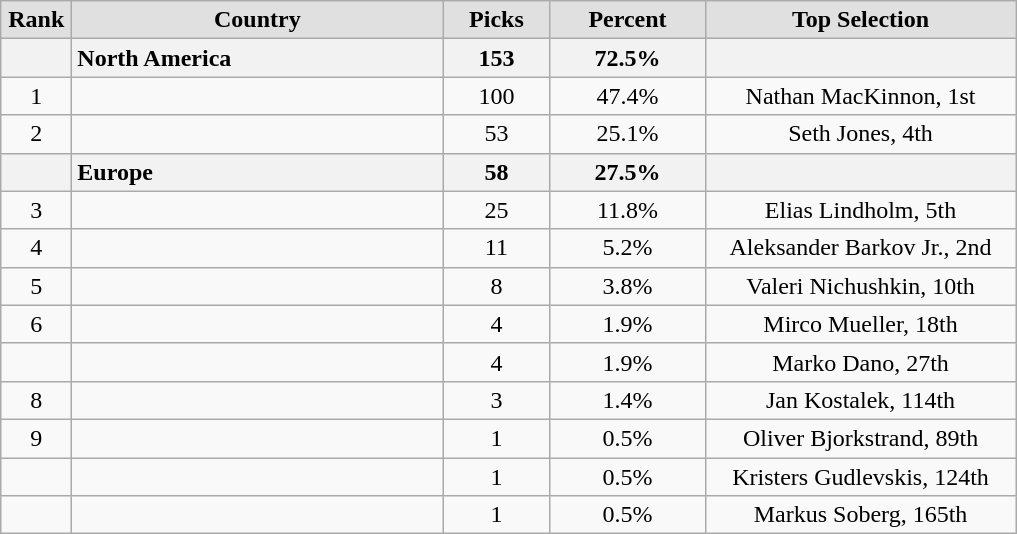<table class="wikitable" style="text-align: center">
<tr>
<th style="background:#e0e0e0; width:2.5em;">Rank</th>
<th style="background:#e0e0e0; width:15em;">Country</th>
<th style="background:#e0e0e0; width:4em;">Picks</th>
<th style="background:#e0e0e0; width:6em;">Percent</th>
<th style="background:#e0e0e0; width:12.5em;">Top Selection</th>
</tr>
<tr>
<th></th>
<th style="text-align:left;">North America</th>
<th>153</th>
<th>72.5%</th>
<th></th>
</tr>
<tr>
<td>1</td>
<td style="text-align:left;"></td>
<td>100</td>
<td>47.4%</td>
<td>Nathan MacKinnon, 1st</td>
</tr>
<tr>
<td>2</td>
<td style="text-align:left;"></td>
<td>53</td>
<td>25.1%</td>
<td>Seth Jones, 4th</td>
</tr>
<tr>
<th></th>
<th style="text-align:left;">Europe</th>
<th>58</th>
<th>27.5%</th>
<th></th>
</tr>
<tr>
<td>3</td>
<td style="text-align:left;"></td>
<td>25</td>
<td>11.8%</td>
<td>Elias Lindholm, 5th</td>
</tr>
<tr>
<td>4</td>
<td style="text-align:left;"></td>
<td>11</td>
<td>5.2%</td>
<td>Aleksander Barkov Jr., 2nd</td>
</tr>
<tr>
<td>5</td>
<td style="text-align:left;"></td>
<td>8</td>
<td>3.8%</td>
<td>Valeri Nichushkin, 10th</td>
</tr>
<tr>
<td>6</td>
<td style="text-align:left;"></td>
<td>4</td>
<td>1.9%</td>
<td>Mirco Mueller, 18th</td>
</tr>
<tr>
<td></td>
<td style="text-align:left;"></td>
<td>4</td>
<td>1.9%</td>
<td>Marko Dano, 27th</td>
</tr>
<tr>
<td>8</td>
<td style="text-align:left;"></td>
<td>3</td>
<td>1.4%</td>
<td>Jan Kostalek, 114th</td>
</tr>
<tr>
<td>9</td>
<td style="text-align:left;"></td>
<td>1</td>
<td>0.5%</td>
<td>Oliver Bjorkstrand, 89th</td>
</tr>
<tr>
<td></td>
<td style="text-align:left;"></td>
<td>1</td>
<td>0.5%</td>
<td>Kristers Gudlevskis, 124th</td>
</tr>
<tr>
<td></td>
<td style="text-align:left;"></td>
<td>1</td>
<td>0.5%</td>
<td>Markus Soberg, 165th</td>
</tr>
</table>
